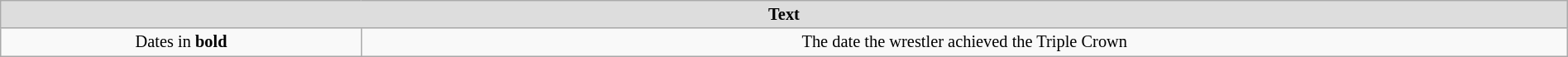<table class="wikitable" style="width:100%; font-size:85%; text-align:center;">
<tr>
<th style="background:#ddd;" colspan="2">Text</th>
</tr>
<tr>
<td>Dates in <strong>bold</strong></td>
<td>The date the wrestler achieved the Triple Crown</td>
</tr>
</table>
